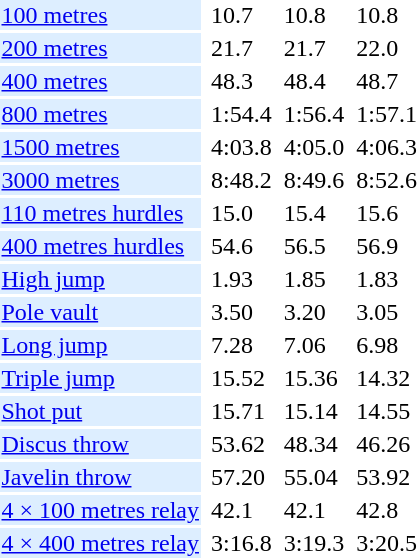<table>
<tr>
<td bgcolor = DDEEFF><a href='#'>100 metres</a></td>
<td></td>
<td>10.7</td>
<td></td>
<td>10.8</td>
<td></td>
<td>10.8</td>
</tr>
<tr>
<td bgcolor = DDEEFF><a href='#'>200 metres</a></td>
<td></td>
<td>21.7</td>
<td></td>
<td>21.7</td>
<td></td>
<td>22.0</td>
</tr>
<tr>
<td bgcolor = DDEEFF><a href='#'>400 metres</a></td>
<td></td>
<td>48.3</td>
<td></td>
<td>48.4</td>
<td></td>
<td>48.7</td>
</tr>
<tr>
<td bgcolor = DDEEFF><a href='#'>800 metres</a></td>
<td></td>
<td>1:54.4</td>
<td></td>
<td>1:56.4</td>
<td></td>
<td>1:57.1</td>
</tr>
<tr>
<td bgcolor = DDEEFF><a href='#'>1500 metres</a></td>
<td></td>
<td>4:03.8</td>
<td></td>
<td>4:05.0</td>
<td></td>
<td>4:06.3</td>
</tr>
<tr>
<td bgcolor = DDEEFF><a href='#'>3000 metres</a></td>
<td></td>
<td>8:48.2</td>
<td></td>
<td>8:49.6</td>
<td></td>
<td>8:52.6</td>
</tr>
<tr>
<td bgcolor = DDEEFF><a href='#'>110 metres hurdles</a></td>
<td></td>
<td>15.0</td>
<td></td>
<td>15.4</td>
<td></td>
<td>15.6</td>
</tr>
<tr>
<td bgcolor = DDEEFF><a href='#'>400 metres hurdles</a></td>
<td></td>
<td>54.6</td>
<td></td>
<td>56.5</td>
<td></td>
<td>56.9</td>
</tr>
<tr>
<td bgcolor = DDEEFF><a href='#'>High jump</a></td>
<td></td>
<td>1.93</td>
<td></td>
<td>1.85</td>
<td></td>
<td>1.83</td>
</tr>
<tr>
<td bgcolor = DDEEFF><a href='#'>Pole vault</a></td>
<td></td>
<td>3.50</td>
<td></td>
<td>3.20</td>
<td></td>
<td>3.05</td>
</tr>
<tr>
<td bgcolor = DDEEFF><a href='#'>Long jump</a></td>
<td></td>
<td>7.28</td>
<td></td>
<td>7.06</td>
<td></td>
<td>6.98</td>
</tr>
<tr>
<td bgcolor = DDEEFF><a href='#'>Triple jump</a></td>
<td></td>
<td>15.52</td>
<td></td>
<td>15.36</td>
<td></td>
<td>14.32</td>
</tr>
<tr>
<td bgcolor = DDEEFF><a href='#'>Shot put</a></td>
<td></td>
<td>15.71</td>
<td></td>
<td>15.14</td>
<td></td>
<td>14.55</td>
</tr>
<tr>
<td bgcolor = DDEEFF><a href='#'>Discus throw</a></td>
<td></td>
<td>53.62</td>
<td></td>
<td>48.34</td>
<td></td>
<td>46.26</td>
</tr>
<tr>
<td bgcolor = DDEEFF><a href='#'>Javelin throw</a></td>
<td></td>
<td>57.20</td>
<td></td>
<td>55.04</td>
<td></td>
<td>53.92</td>
</tr>
<tr>
<td bgcolor = DDEEFF><a href='#'>4 × 100 metres relay</a></td>
<td></td>
<td>42.1</td>
<td></td>
<td>42.1</td>
<td></td>
<td>42.8</td>
</tr>
<tr>
<td bgcolor = DDEEFF><a href='#'>4 × 400 metres relay</a></td>
<td></td>
<td>3:16.8</td>
<td></td>
<td>3:19.3</td>
<td></td>
<td>3:20.5</td>
</tr>
</table>
